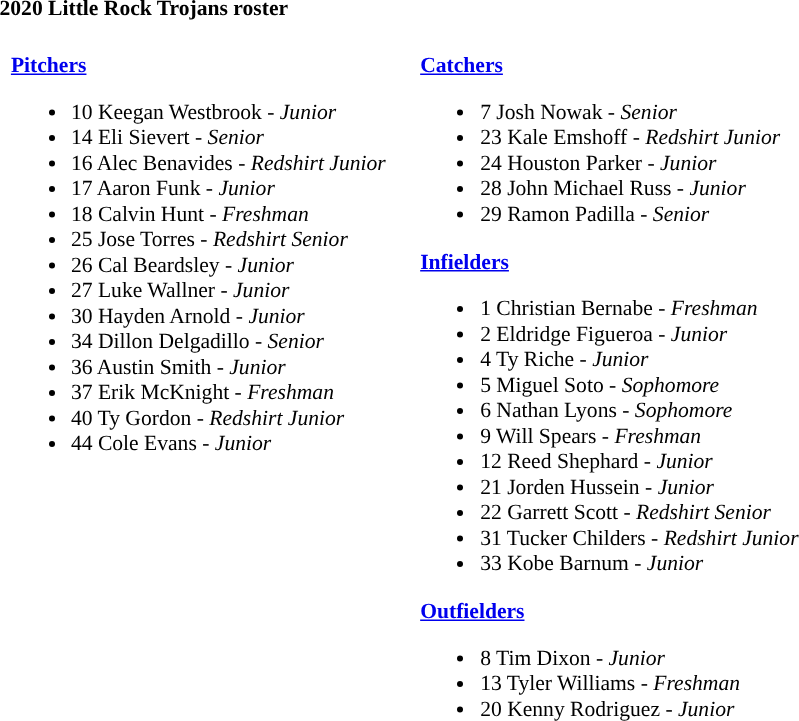<table class="toccolours" style="text-align: left; font-size:90%;">
<tr>
<th colspan="9">2020 Little Rock Trojans roster</th>
</tr>
<tr>
<td width="03"> </td>
<td valign="top"><br><strong><a href='#'>Pitchers</a></strong><ul><li>10 Keegan Westbrook - <em>Junior</em></li><li>14 Eli Sievert - <em>Senior</em></li><li>16 Alec Benavides - <em>Redshirt Junior</em></li><li>17 Aaron Funk - <em>Junior</em></li><li>18 Calvin Hunt - <em>Freshman</em></li><li>25 Jose Torres - <em>Redshirt Senior</em></li><li>26 Cal Beardsley - <em>Junior</em></li><li>27 Luke Wallner - <em>Junior</em></li><li>30 Hayden Arnold - <em>Junior</em></li><li>34 Dillon Delgadillo - <em>Senior</em></li><li>36 Austin Smith - <em>Junior</em></li><li>37 Erik McKnight - <em>Freshman</em></li><li>40 Ty Gordon - <em>Redshirt Junior</em></li><li>44 Cole Evans - <em>Junior</em></li></ul></td>
<td width="15"> </td>
<td valign="top"><br><strong><a href='#'>Catchers</a></strong><ul><li>7 Josh Nowak - <em>Senior</em></li><li>23 Kale Emshoff - <em>Redshirt Junior</em></li><li>24 Houston Parker - <em>Junior</em></li><li>28 John Michael Russ - <em>Junior</em></li><li>29 Ramon Padilla - <em>Senior</em></li></ul><strong><a href='#'>Infielders</a></strong><ul><li>1 Christian Bernabe - <em>Freshman</em></li><li>2 Eldridge Figueroa - <em>Junior</em></li><li>4 Ty Riche - <em>Junior</em></li><li>5 Miguel Soto - <em>Sophomore</em></li><li>6 Nathan Lyons - <em>Sophomore</em></li><li>9 Will Spears - <em>Freshman</em></li><li>12 Reed Shephard - <em>Junior</em></li><li>21 Jorden Hussein - <em>Junior</em></li><li>22 Garrett Scott - <em>Redshirt Senior</em></li><li>31 Tucker Childers - <em>Redshirt Junior</em></li><li>33 Kobe Barnum - <em>Junior</em></li></ul><strong><a href='#'>Outfielders</a></strong><ul><li>8 Tim Dixon - <em>Junior</em></li><li>13 Tyler Williams - <em>Freshman</em></li><li>20 Kenny Rodriguez - <em>Junior</em></li></ul></td>
</tr>
</table>
